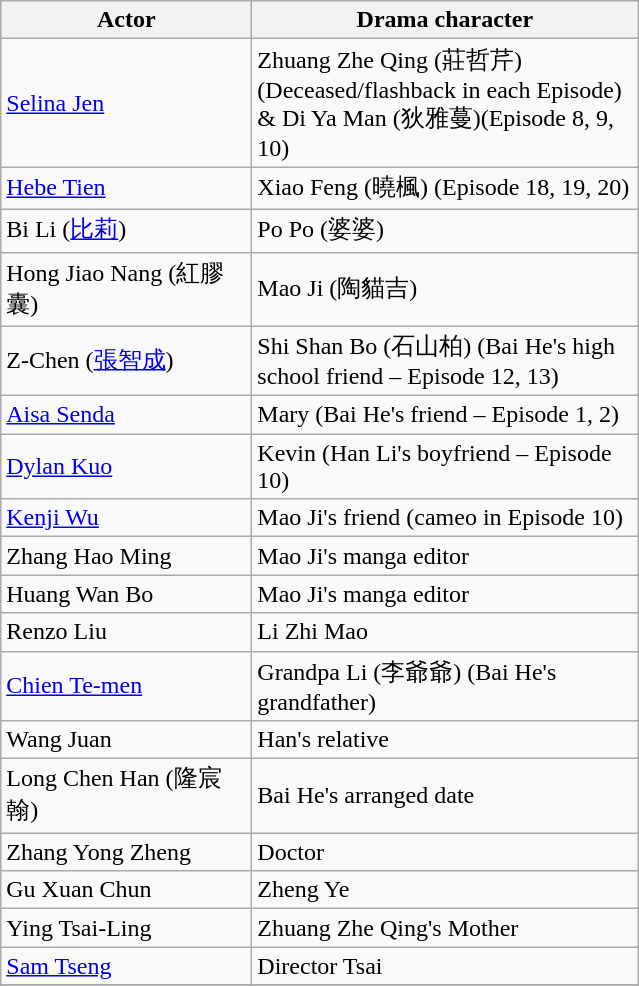<table class="wikitable">
<tr>
<th width="160px">Actor</th>
<th width="250px">Drama character</th>
</tr>
<tr>
<td><a href='#'>Selina Jen</a></td>
<td>Zhuang Zhe Qing (莊哲芹)(Deceased/flashback in each Episode) & Di Ya Man (狄雅蔓)(Episode 8, 9, 10)</td>
</tr>
<tr>
<td><a href='#'>Hebe Tien</a></td>
<td>Xiao Feng (曉楓) (Episode 18, 19, 20)</td>
</tr>
<tr>
<td>Bi Li (<a href='#'>比莉</a>)</td>
<td>Po Po (婆婆)</td>
</tr>
<tr>
<td>Hong Jiao Nang (紅膠囊)</td>
<td>Mao Ji (陶貓吉)</td>
</tr>
<tr>
<td>Z-Chen (<a href='#'>張智成</a>)</td>
<td>Shi Shan Bo (石山柏) (Bai He's high school friend – Episode 12, 13)</td>
</tr>
<tr>
<td><a href='#'>Aisa Senda</a></td>
<td>Mary (Bai He's friend – Episode 1, 2)</td>
</tr>
<tr>
<td><a href='#'>Dylan Kuo</a></td>
<td>Kevin (Han Li's boyfriend – Episode 10)</td>
</tr>
<tr>
<td><a href='#'>Kenji Wu</a></td>
<td>Mao Ji's friend (cameo in Episode 10)</td>
</tr>
<tr>
<td>Zhang Hao Ming</td>
<td>Mao Ji's manga editor</td>
</tr>
<tr>
<td>Huang Wan Bo</td>
<td>Mao Ji's manga editor</td>
</tr>
<tr>
<td>Renzo Liu</td>
<td>Li Zhi Mao</td>
</tr>
<tr>
<td><a href='#'>Chien Te-men</a></td>
<td>Grandpa Li (李爺爺) (Bai He's grandfather)</td>
</tr>
<tr>
<td>Wang Juan</td>
<td>Han's relative</td>
</tr>
<tr>
<td>Long Chen Han (隆宸翰)</td>
<td>Bai He's arranged date</td>
</tr>
<tr>
<td>Zhang Yong Zheng</td>
<td>Doctor</td>
</tr>
<tr>
<td>Gu Xuan Chun</td>
<td>Zheng Ye</td>
</tr>
<tr>
<td>Ying Tsai-Ling</td>
<td>Zhuang Zhe Qing's Mother</td>
</tr>
<tr>
<td><a href='#'>Sam Tseng</a></td>
<td>Director Tsai</td>
</tr>
<tr>
</tr>
</table>
